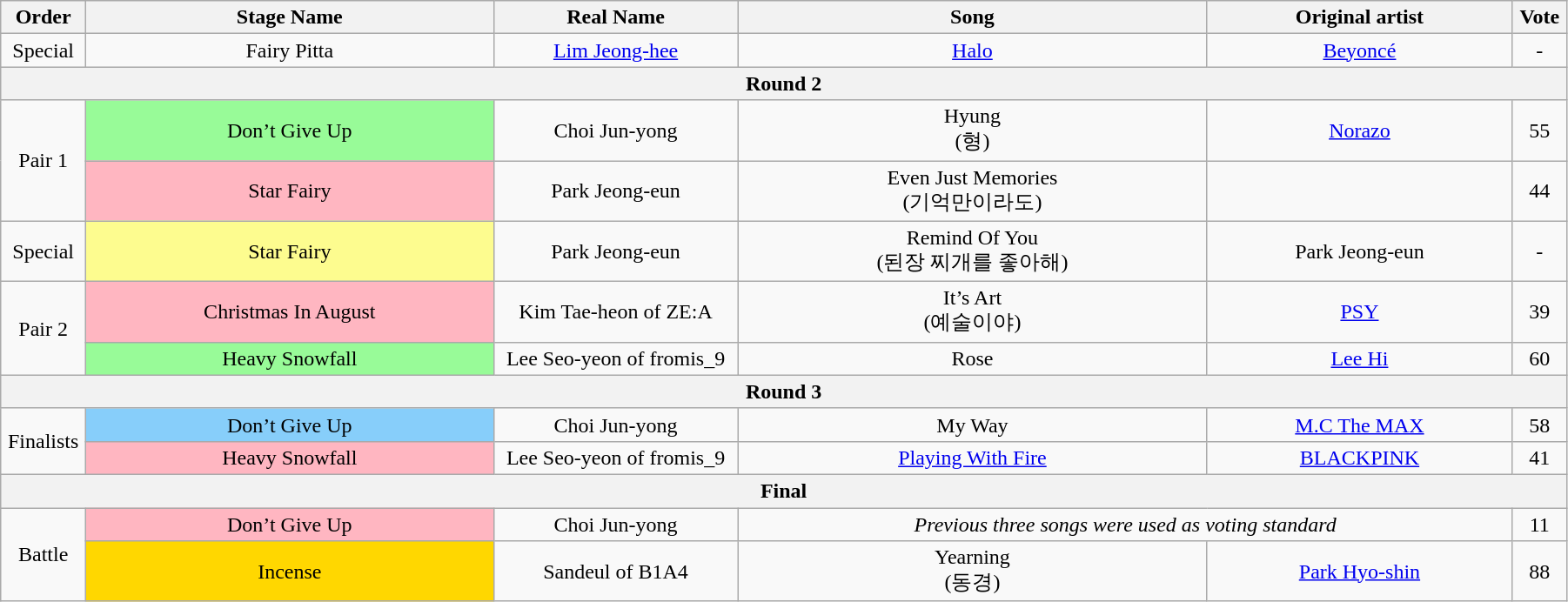<table class="wikitable" style="text-align:center; width:95%;">
<tr>
<th style="width:1%">Order</th>
<th style="width:20%;">Stage Name</th>
<th style="width:12%">Real Name</th>
<th style="width:23%;">Song</th>
<th style="width:15%;">Original artist</th>
<th style="width:1%;">Vote</th>
</tr>
<tr>
<td>Special</td>
<td>Fairy Pitta</td>
<td><a href='#'>Lim Jeong-hee</a></td>
<td><a href='#'>Halo</a></td>
<td><a href='#'>Beyoncé</a></td>
<td>-</td>
</tr>
<tr>
<th colspan=6>Round 2</th>
</tr>
<tr>
<td rowspan=2>Pair 1</td>
<td bgcolor="palegreen">Don’t Give Up</td>
<td>Choi Jun-yong</td>
<td>Hyung<br>(형)</td>
<td><a href='#'>Norazo</a></td>
<td>55</td>
</tr>
<tr>
<td bgcolor="lightpink">Star Fairy</td>
<td>Park Jeong-eun</td>
<td>Even Just Memories<br>(기억만이라도)</td>
<td></td>
<td>44</td>
</tr>
<tr>
<td>Special</td>
<td bgcolor="#FDFC8F">Star Fairy</td>
<td>Park Jeong-eun</td>
<td>Remind Of You<br>(된장 찌개를 좋아해)</td>
<td>Park Jeong-eun</td>
<td>-</td>
</tr>
<tr>
<td rowspan=2>Pair 2</td>
<td bgcolor="lightpink">Christmas In August</td>
<td>Kim Tae-heon of ZE:A</td>
<td>It’s Art<br>(예술이야)</td>
<td><a href='#'>PSY</a></td>
<td>39</td>
</tr>
<tr>
<td bgcolor="palegreen">Heavy Snowfall</td>
<td>Lee Seo-yeon of fromis_9</td>
<td>Rose</td>
<td><a href='#'>Lee Hi</a></td>
<td>60</td>
</tr>
<tr>
<th colspan=6>Round 3</th>
</tr>
<tr>
<td rowspan=2>Finalists</td>
<td bgcolor="lightskyblue">Don’t Give Up</td>
<td>Choi Jun-yong</td>
<td>My Way</td>
<td><a href='#'>M.C The MAX</a></td>
<td>58</td>
</tr>
<tr>
<td bgcolor="lightpink">Heavy Snowfall</td>
<td>Lee Seo-yeon of fromis_9</td>
<td><a href='#'>Playing With Fire</a></td>
<td><a href='#'>BLACKPINK</a></td>
<td>41</td>
</tr>
<tr>
<th colspan=6>Final</th>
</tr>
<tr>
<td rowspan=2>Battle</td>
<td bgcolor="lightpink">Don’t Give Up</td>
<td>Choi Jun-yong</td>
<td colspan=2><em>Previous three songs were used as voting standard</em></td>
<td>11</td>
</tr>
<tr>
<td bgcolor="gold">Incense</td>
<td>Sandeul of B1A4</td>
<td>Yearning<br>(동경)</td>
<td><a href='#'>Park Hyo-shin</a></td>
<td>88</td>
</tr>
</table>
